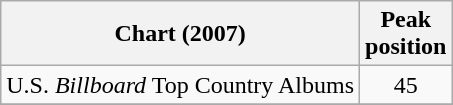<table class="wikitable">
<tr>
<th>Chart (2007)</th>
<th>Peak<br>position</th>
</tr>
<tr>
<td>U.S. <em>Billboard</em> Top Country Albums</td>
<td align="center">45</td>
</tr>
<tr>
</tr>
</table>
